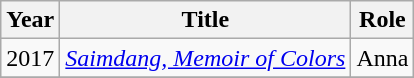<table class="wikitable">
<tr>
<th>Year</th>
<th>Title</th>
<th>Role</th>
</tr>
<tr>
<td>2017</td>
<td><em><a href='#'>Saimdang, Memoir of Colors</a></em></td>
<td>Anna</td>
</tr>
<tr>
</tr>
</table>
